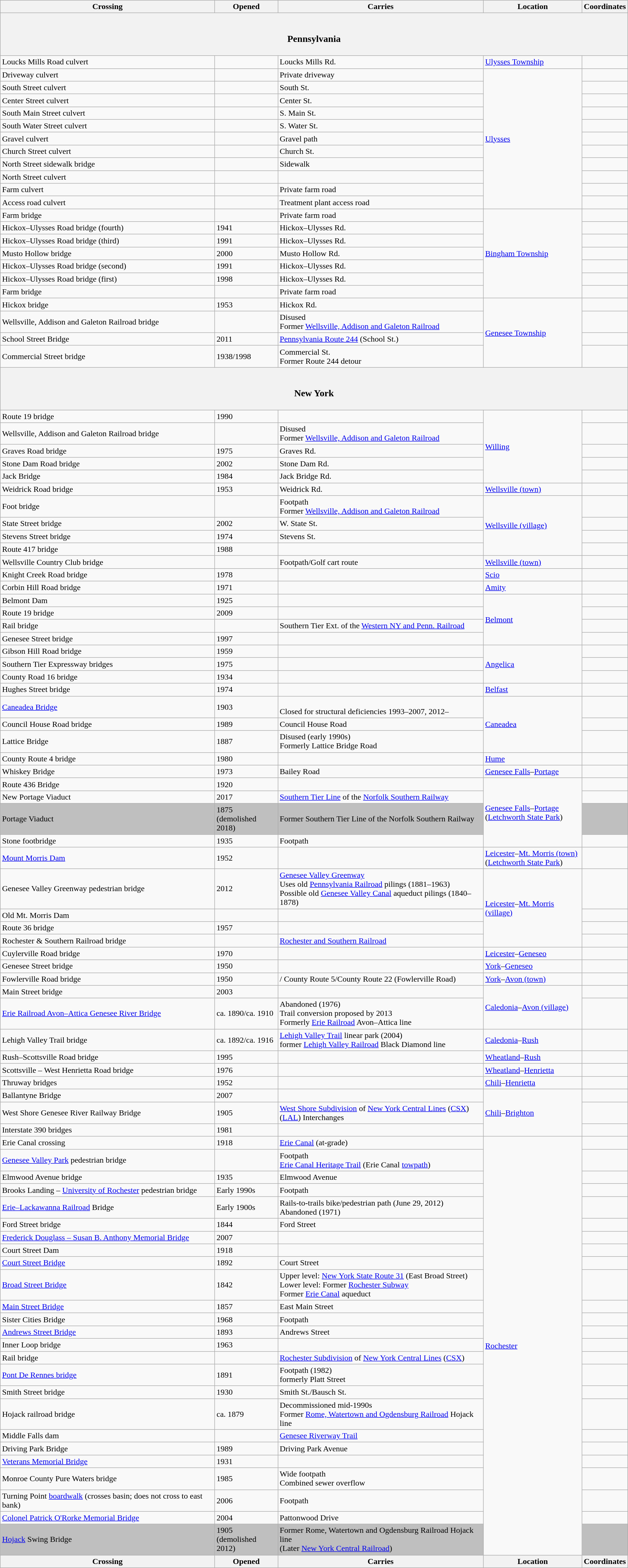<table class=wikitable>
<tr>
<th>Crossing</th>
<th>Opened</th>
<th>Carries</th>
<th>Location</th>
<th>Coordinates</th>
</tr>
<tr>
<th colspan=5><br><h3>Pennsylvania</h3></th>
</tr>
<tr>
<td>Loucks Mills Road culvert</td>
<td></td>
<td>Loucks Mills Rd.</td>
<td><a href='#'>Ulysses Township</a></td>
<td></td>
</tr>
<tr>
<td>Driveway culvert</td>
<td></td>
<td>Private driveway</td>
<td rowspan="11"><a href='#'>Ulysses</a></td>
<td></td>
</tr>
<tr>
<td>South Street culvert</td>
<td></td>
<td>South St.</td>
<td></td>
</tr>
<tr>
<td>Center Street culvert</td>
<td></td>
<td>Center St.</td>
<td></td>
</tr>
<tr>
<td>South Main Street culvert</td>
<td></td>
<td>S. Main St.</td>
<td></td>
</tr>
<tr>
<td>South Water Street culvert</td>
<td></td>
<td>S. Water St.</td>
<td></td>
</tr>
<tr>
<td>Gravel culvert</td>
<td></td>
<td>Gravel path</td>
<td></td>
</tr>
<tr>
<td>Church Street culvert</td>
<td></td>
<td>Church St.</td>
<td></td>
</tr>
<tr>
<td>North Street sidewalk bridge</td>
<td></td>
<td>Sidewalk</td>
<td></td>
</tr>
<tr>
<td>North Street culvert</td>
<td></td>
<td></td>
<td></td>
</tr>
<tr>
<td>Farm culvert</td>
<td></td>
<td>Private farm road</td>
<td></td>
</tr>
<tr>
<td>Access road culvert</td>
<td></td>
<td>Treatment plant access road</td>
<td></td>
</tr>
<tr>
<td>Farm bridge</td>
<td></td>
<td>Private farm road</td>
<td rowspan="7"><a href='#'>Bingham Township</a></td>
<td></td>
</tr>
<tr>
<td>Hickox–Ulysses Road bridge (fourth)</td>
<td>1941</td>
<td>Hickox–Ulysses Rd.</td>
<td></td>
</tr>
<tr>
<td>Hickox–Ulysses Road bridge (third)</td>
<td>1991</td>
<td>Hickox–Ulysses Rd.</td>
<td></td>
</tr>
<tr>
<td>Musto Hollow bridge</td>
<td>2000</td>
<td>Musto Hollow Rd.</td>
<td></td>
</tr>
<tr>
<td>Hickox–Ulysses Road bridge (second)</td>
<td>1991</td>
<td>Hickox–Ulysses Rd.</td>
<td></td>
</tr>
<tr>
<td>Hickox–Ulysses Road bridge (first)</td>
<td>1998</td>
<td>Hickox–Ulysses Rd.</td>
<td></td>
</tr>
<tr>
<td>Farm bridge</td>
<td></td>
<td>Private farm road</td>
<td></td>
</tr>
<tr>
<td>Hickox bridge</td>
<td>1953</td>
<td>Hickox Rd.</td>
<td rowspan="4"><a href='#'>Genesee Township</a></td>
<td></td>
</tr>
<tr>
<td>Wellsville, Addison and Galeton Railroad bridge</td>
<td></td>
<td>Disused<br>Former <a href='#'>Wellsville, Addison and Galeton Railroad</a></td>
<td></td>
</tr>
<tr>
<td>School Street Bridge</td>
<td>2011</td>
<td> <a href='#'>Pennsylvania Route 244</a> (School St.)</td>
<td></td>
</tr>
<tr>
<td>Commercial Street bridge</td>
<td>1938/1998</td>
<td>Commercial St.<br>Former Route 244 detour</td>
<td></td>
</tr>
<tr>
<th colspan=5><br><h3>New York</h3></th>
</tr>
<tr>
<td>Route 19 bridge</td>
<td>1990</td>
<td></td>
<td rowspan="5"><a href='#'>Willing</a></td>
<td></td>
</tr>
<tr>
<td>Wellsville, Addison and Galeton Railroad bridge</td>
<td></td>
<td>Disused<br>Former <a href='#'>Wellsville, Addison and Galeton Railroad</a></td>
<td></td>
</tr>
<tr>
<td>Graves Road bridge</td>
<td>1975</td>
<td>Graves Rd.</td>
<td></td>
</tr>
<tr>
<td>Stone Dam Road bridge</td>
<td>2002</td>
<td>Stone Dam Rd.</td>
<td></td>
</tr>
<tr>
<td>Jack Bridge</td>
<td>1984</td>
<td>Jack Bridge Rd.</td>
<td></td>
</tr>
<tr>
<td>Weidrick Road bridge</td>
<td>1953</td>
<td>Weidrick Rd.</td>
<td><a href='#'>Wellsville (town)</a></td>
<td></td>
</tr>
<tr>
<td>Foot bridge</td>
<td></td>
<td>Footpath<br>Former <a href='#'>Wellsville, Addison and Galeton Railroad</a></td>
<td rowspan=4><a href='#'>Wellsville (village)</a></td>
<td></td>
</tr>
<tr>
<td>State Street bridge</td>
<td>2002</td>
<td>W. State St.</td>
<td></td>
</tr>
<tr>
<td>Stevens Street bridge</td>
<td>1974</td>
<td>Stevens St.</td>
<td></td>
</tr>
<tr>
<td>Route 417 bridge</td>
<td>1988</td>
<td></td>
<td></td>
</tr>
<tr>
<td>Wellsville Country Club bridge</td>
<td></td>
<td>Footpath/Golf cart route</td>
<td><a href='#'>Wellsville (town)</a></td>
<td></td>
</tr>
<tr>
<td>Knight Creek Road bridge</td>
<td>1978</td>
<td></td>
<td><a href='#'>Scio</a></td>
<td></td>
</tr>
<tr>
<td>Corbin Hill Road bridge</td>
<td>1971</td>
<td></td>
<td><a href='#'>Amity</a></td>
<td></td>
</tr>
<tr>
<td>Belmont Dam</td>
<td>1925</td>
<td></td>
<td rowspan="4"><a href='#'>Belmont</a></td>
<td></td>
</tr>
<tr>
<td>Route 19 bridge</td>
<td>2009</td>
<td></td>
<td></td>
</tr>
<tr>
<td>Rail bridge</td>
<td></td>
<td>Southern Tier Ext. of the <a href='#'>Western NY and Penn. Railroad</a></td>
<td></td>
</tr>
<tr>
<td>Genesee Street bridge</td>
<td>1997</td>
<td></td>
<td></td>
</tr>
<tr>
<td>Gibson Hill Road bridge</td>
<td>1959</td>
<td></td>
<td rowspan="3"><a href='#'>Angelica</a></td>
<td></td>
</tr>
<tr>
<td>Southern Tier Expressway bridges</td>
<td>1975</td>
<td></td>
<td></td>
</tr>
<tr>
<td>County Road 16 bridge</td>
<td>1934</td>
<td></td>
<td></td>
</tr>
<tr>
<td>Hughes Street bridge</td>
<td>1974</td>
<td></td>
<td><a href='#'>Belfast</a></td>
<td></td>
</tr>
<tr>
<td><a href='#'>Caneadea Bridge</a></td>
<td>1903</td>
<td><br>Closed for structural deficiencies 1993–2007, 2012–</td>
<td rowspan="3"><a href='#'>Caneadea</a></td>
<td></td>
</tr>
<tr>
<td>Council House Road bridge</td>
<td>1989</td>
<td>Council House Road</td>
<td></td>
</tr>
<tr>
<td>Lattice Bridge</td>
<td>1887</td>
<td>Disused (early 1990s)<br>Formerly Lattice Bridge Road</td>
<td></td>
</tr>
<tr>
<td>County Route 4 bridge</td>
<td>1980</td>
<td></td>
<td><a href='#'>Hume</a></td>
<td></td>
</tr>
<tr>
<td>Whiskey Bridge</td>
<td>1973</td>
<td>Bailey Road</td>
<td><a href='#'>Genesee Falls</a>–<a href='#'>Portage</a></td>
<td></td>
</tr>
<tr>
<td>Route 436 Bridge</td>
<td>1920</td>
<td></td>
<td rowspan="4"><a href='#'>Genesee Falls</a>–<a href='#'>Portage</a><br>(<a href='#'>Letchworth State Park</a>)</td>
<td></td>
</tr>
<tr>
<td>New Portage Viaduct</td>
<td>2017</td>
<td><a href='#'>Southern Tier Line</a> of the <a href='#'>Norfolk Southern Railway</a></td>
<td></td>
</tr>
<tr style="background: #BFBFBF;">
<td>Portage Viaduct</td>
<td>1875<br>(demolished 2018)</td>
<td>Former Southern Tier Line of the Norfolk Southern Railway</td>
<td></td>
</tr>
<tr>
<td>Stone footbridge</td>
<td>1935</td>
<td>Footpath</td>
<td></td>
</tr>
<tr>
<td><a href='#'>Mount Morris Dam</a></td>
<td>1952</td>
<td></td>
<td><a href='#'>Leicester</a>–<a href='#'>Mt. Morris (town)</a><br>(<a href='#'>Letchworth State Park</a>)</td>
<td></td>
</tr>
<tr>
<td>Genesee Valley Greenway pedestrian bridge</td>
<td>2012</td>
<td><a href='#'>Genesee Valley Greenway</a><br>Uses old <a href='#'>Pennsylvania Railroad</a> pilings (1881–1963)<br>Possible old <a href='#'>Genesee Valley Canal</a> aqueduct pilings (1840–1878)</td>
<td rowspan="4"><a href='#'>Leicester</a>–<a href='#'>Mt. Morris (village)</a></td>
<td></td>
</tr>
<tr>
<td>Old Mt. Morris Dam</td>
<td></td>
<td></td>
<td></td>
</tr>
<tr>
<td>Route 36 bridge</td>
<td>1957</td>
<td></td>
<td></td>
</tr>
<tr>
<td>Rochester & Southern Railroad bridge</td>
<td></td>
<td><a href='#'>Rochester and Southern Railroad</a></td>
<td></td>
</tr>
<tr>
<td>Cuylerville Road bridge</td>
<td>1970</td>
<td></td>
<td><a href='#'>Leicester</a>–<a href='#'>Geneseo</a></td>
<td></td>
</tr>
<tr>
<td>Genesee Street bridge</td>
<td>1950</td>
<td></td>
<td><a href='#'>York</a>–<a href='#'>Geneseo</a></td>
<td></td>
</tr>
<tr>
<td>Fowlerville Road bridge</td>
<td>1950</td>
<td>/ County Route 5/County Route 22 (Fowlerville Road)</td>
<td><a href='#'>York</a>–<a href='#'>Avon (town)</a></td>
<td></td>
</tr>
<tr>
<td>Main Street bridge</td>
<td>2003</td>
<td></td>
<td rowspan=2><a href='#'>Caledonia</a>–<a href='#'>Avon (village)</a></td>
<td></td>
</tr>
<tr>
<td><a href='#'>Erie Railroad Avon–Attica Genesee River Bridge</a></td>
<td>ca. 1890/ca. 1910</td>
<td>Abandoned (1976)<br>Trail conversion proposed by 2013<br>Formerly <a href='#'>Erie Railroad</a> Avon–Attica line</td>
<td></td>
</tr>
<tr>
<td>Lehigh Valley Trail bridge</td>
<td>ca. 1892/ca. 1916</td>
<td><a href='#'>Lehigh Valley Trail</a> linear park (2004)<br>former <a href='#'>Lehigh Valley Railroad</a> Black Diamond line</td>
<td><a href='#'>Caledonia</a>–<a href='#'>Rush</a></td>
<td></td>
</tr>
<tr>
<td>Rush–Scottsville Road bridge</td>
<td>1995</td>
<td></td>
<td><a href='#'>Wheatland</a>–<a href='#'>Rush</a></td>
<td></td>
</tr>
<tr>
<td>Scottsville – West Henrietta Road bridge</td>
<td>1976</td>
<td></td>
<td><a href='#'>Wheatland</a>–<a href='#'>Henrietta</a></td>
<td></td>
</tr>
<tr>
<td>Thruway bridges</td>
<td>1952</td>
<td></td>
<td rowspan=2><a href='#'>Chili</a>–<a href='#'>Henrietta</a></td>
<td></td>
</tr>
<tr>
<td rowspan=2>Ballantyne Bridge</td>
<td rowspan=2>2007</td>
<td rowspan=2></td>
<td rowspan=2></td>
</tr>
<tr>
<td rowspan=4><a href='#'>Chili</a>–<a href='#'>Brighton</a></td>
</tr>
<tr>
<td>West Shore Genesee River Railway Bridge</td>
<td>1905</td>
<td><a href='#'>West Shore Subdivision</a> of <a href='#'>New York Central Lines</a> (<a href='#'>CSX</a>)<br>(<a href='#'>LAL</a>) Interchanges</td>
<td></td>
</tr>
<tr>
<td>Interstate 390 bridges</td>
<td>1981</td>
<td></td>
<td></td>
</tr>
<tr>
<td rowspan=2>Erie Canal crossing</td>
<td rowspan=2>1918</td>
<td rowspan=2><a href='#'>Erie Canal</a> (at-grade)</td>
<td rowspan=2></td>
</tr>
<tr>
<td rowspan=25><a href='#'>Rochester</a></td>
</tr>
<tr>
<td><a href='#'>Genesee Valley Park</a> pedestrian bridge</td>
<td></td>
<td>Footpath<br><a href='#'>Erie Canal Heritage Trail</a> (Erie Canal <a href='#'>towpath</a>)</td>
<td></td>
</tr>
<tr>
<td>Elmwood Avenue bridge</td>
<td>1935</td>
<td>Elmwood Avenue</td>
<td></td>
</tr>
<tr>
<td>Brooks Landing – <a href='#'>University of Rochester</a> pedestrian bridge</td>
<td>Early 1990s</td>
<td>Footpath</td>
<td></td>
</tr>
<tr>
<td><a href='#'>Erie–Lackawanna Railroad</a> Bridge</td>
<td>Early 1900s</td>
<td>Rails-to-trails bike/pedestrian path (June 29, 2012)<br>Abandoned (1971)</td>
<td></td>
</tr>
<tr>
<td>Ford Street bridge</td>
<td>1844</td>
<td>Ford Street</td>
<td></td>
</tr>
<tr>
<td><a href='#'>Frederick Douglass – Susan B. Anthony Memorial Bridge</a></td>
<td>2007</td>
<td></td>
<td></td>
</tr>
<tr>
<td>Court Street Dam</td>
<td>1918</td>
<td></td>
<td></td>
</tr>
<tr>
<td><a href='#'>Court Street Bridge</a></td>
<td>1892</td>
<td>Court Street</td>
<td></td>
</tr>
<tr>
<td><a href='#'>Broad Street Bridge</a></td>
<td>1842</td>
<td>Upper level:  <a href='#'>New York State Route 31</a> (East Broad Street)<br>Lower level: Former <a href='#'>Rochester Subway</a><br>Former <a href='#'>Erie Canal</a> aqueduct</td>
<td></td>
</tr>
<tr>
<td><a href='#'>Main Street Bridge</a></td>
<td>1857</td>
<td>East Main Street</td>
<td></td>
</tr>
<tr>
<td>Sister Cities Bridge</td>
<td>1968</td>
<td>Footpath</td>
<td></td>
</tr>
<tr>
<td><a href='#'>Andrews Street Bridge</a></td>
<td>1893</td>
<td>Andrews Street</td>
<td></td>
</tr>
<tr>
<td>Inner Loop bridge</td>
<td>1963</td>
<td></td>
<td></td>
</tr>
<tr>
<td>Rail bridge</td>
<td></td>
<td><a href='#'>Rochester Subdivision</a> of <a href='#'>New York Central Lines</a> (<a href='#'>CSX</a>)</td>
<td></td>
</tr>
<tr>
<td><a href='#'>Pont De Rennes bridge</a></td>
<td>1891</td>
<td>Footpath (1982)<br>formerly Platt Street</td>
<td></td>
</tr>
<tr>
<td>Smith Street bridge</td>
<td>1930</td>
<td>Smith St./Bausch St.</td>
<td></td>
</tr>
<tr>
<td>Hojack railroad bridge</td>
<td>ca. 1879</td>
<td>Decommissioned mid-1990s<br>Former <a href='#'>Rome, Watertown and Ogdensburg Railroad</a> Hojack line</td>
<td></td>
</tr>
<tr>
<td>Middle Falls dam</td>
<td></td>
<td><a href='#'>Genesee Riverway Trail</a></td>
<td></td>
</tr>
<tr>
<td>Driving Park Bridge</td>
<td>1989</td>
<td>Driving Park Avenue</td>
<td></td>
</tr>
<tr>
<td><a href='#'>Veterans Memorial Bridge</a></td>
<td>1931</td>
<td></td>
<td></td>
</tr>
<tr>
<td>Monroe County Pure Waters bridge</td>
<td>1985</td>
<td>Wide footpath<br>Combined sewer overflow</td>
<td></td>
</tr>
<tr>
<td>Turning Point <a href='#'>boardwalk</a> (crosses basin; does not cross to east bank)</td>
<td>2006</td>
<td>Footpath</td>
<td></td>
</tr>
<tr>
<td><a href='#'>Colonel Patrick O'Rorke Memorial Bridge</a></td>
<td>2004</td>
<td>Pattonwood Drive</td>
<td></td>
</tr>
<tr style="background: #BFBFBF;">
<td><a href='#'>Hojack</a> Swing Bridge</td>
<td>1905<br>(demolished 2012)</td>
<td>Former Rome, Watertown and Ogdensburg Railroad Hojack line<br>(Later <a href='#'>New York Central Railroad</a>)</td>
<td></td>
</tr>
<tr>
<th>Crossing</th>
<th>Opened</th>
<th>Carries</th>
<th>Location</th>
<th>Coordinates</th>
</tr>
</table>
